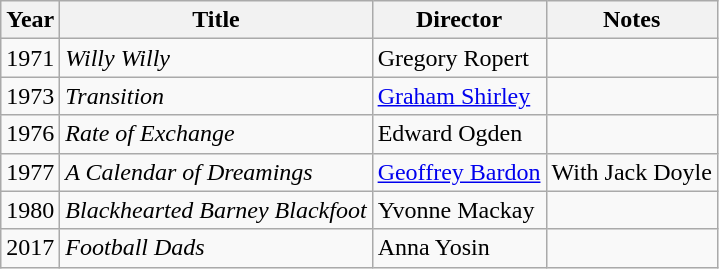<table class="wikitable">
<tr>
<th>Year</th>
<th>Title</th>
<th>Director</th>
<th>Notes</th>
</tr>
<tr>
<td>1971</td>
<td><em>Willy Willy</em></td>
<td>Gregory Ropert</td>
<td></td>
</tr>
<tr>
<td>1973</td>
<td><em>Transition</em></td>
<td><a href='#'>Graham Shirley</a></td>
<td></td>
</tr>
<tr>
<td>1976</td>
<td><em>Rate of Exchange</em></td>
<td>Edward Ogden</td>
<td></td>
</tr>
<tr>
<td>1977</td>
<td><em>A Calendar of Dreamings</em></td>
<td><a href='#'>Geoffrey Bardon</a></td>
<td>With Jack Doyle</td>
</tr>
<tr>
<td>1980</td>
<td><em>Blackhearted Barney Blackfoot</em></td>
<td>Yvonne Mackay</td>
<td></td>
</tr>
<tr>
<td>2017</td>
<td><em>Football Dads</em></td>
<td>Anna Yosin</td>
<td></td>
</tr>
</table>
